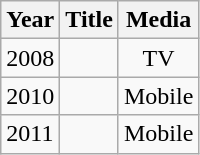<table class="wikitable">
<tr>
<th>Year</th>
<th>Title</th>
<th>Media</th>
</tr>
<tr>
<td>2008</td>
<td></td>
<td align="center">TV</td>
</tr>
<tr>
<td>2010</td>
<td></td>
<td align="center">Mobile</td>
</tr>
<tr>
<td>2011</td>
<td></td>
<td align="center">Mobile</td>
</tr>
</table>
